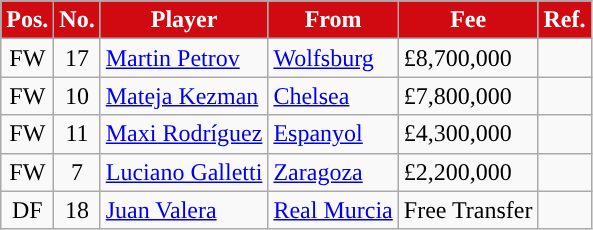<table class="wikitable plainrowheaders sortable">
<tr>
<th style="background:#D10A11; color:#ffffff; ">Pos.</th>
<th style="background:#D10A11; color:#ffffff; ">No.</th>
<th style="background:#D10A11; color:#ffffff; ">Player</th>
<th style="background:#D10A11; color:#ffffff; ">From</th>
<th style="background:#D10A11; color:#ffffff; ">Fee</th>
<th style="background:#D10A11; color:#ffffff; ">Ref.</th>
</tr>
<tr>
<td style="text-align:center;">FW</td>
<td style="text-align:center;">17</td>
<td style="text-align:left;"> <a href='#'>Martin Petrov</a></td>
<td style="text-align:left;"> <a href='#'>Wolfsburg</a></td>
<td>£8,700,000</td>
<td></td>
</tr>
<tr>
<td style="text-align:center;">FW</td>
<td style="text-align:center;">10</td>
<td style="text-align:left;"> <a href='#'>Mateja Kezman</a></td>
<td style="text-align:left;"> <a href='#'>Chelsea</a></td>
<td>£7,800,000</td>
<td></td>
</tr>
<tr>
<td style="text-align:center;">FW</td>
<td style="text-align:center;">11</td>
<td style="text-align:left;"> <a href='#'>Maxi Rodríguez</a></td>
<td style="text-align:left;"> <a href='#'>Espanyol</a></td>
<td>£4,300,000</td>
<td></td>
</tr>
<tr>
<td style="text-align:center;">FW</td>
<td style="text-align:center;">7</td>
<td style="text-align:left;"> <a href='#'>Luciano Galletti</a></td>
<td style="text-align:left;"> <a href='#'>Zaragoza</a></td>
<td>£2,200,000</td>
<td></td>
</tr>
<tr>
<td style="text-align:center;">DF</td>
<td style="text-align:center;">18</td>
<td style="text-align:left;"> <a href='#'>Juan Valera</a></td>
<td style="text-align:left;"> <a href='#'>Real Murcia</a></td>
<td>Free Transfer</td>
</tr>
</table>
